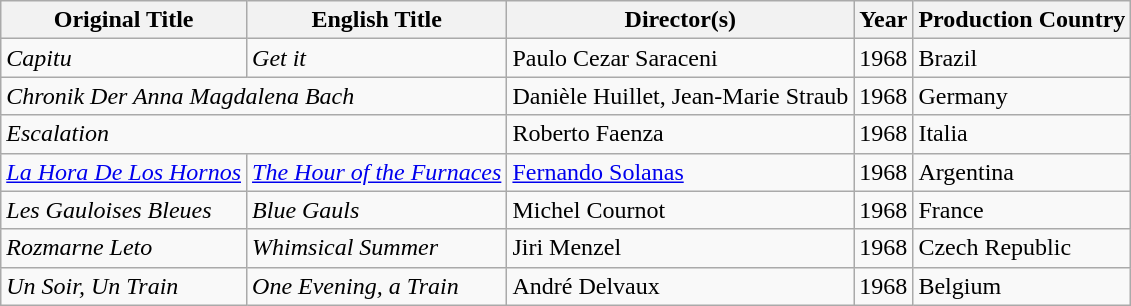<table class="wikitable sortable">
<tr>
<th>Original Title</th>
<th>English Title</th>
<th>Director(s)</th>
<th>Year</th>
<th>Production Country</th>
</tr>
<tr>
<td><em>Capitu</em></td>
<td><em>Get it</em></td>
<td>Paulo Cezar Saraceni</td>
<td>1968</td>
<td>Brazil</td>
</tr>
<tr>
<td colspan="2"><em>Chronik Der Anna Magdalena Bach</em></td>
<td>Danièle Huillet, Jean-Marie Straub</td>
<td>1968</td>
<td>Germany</td>
</tr>
<tr>
<td colspan="2"><em>Escalation</em></td>
<td>Roberto Faenza</td>
<td>1968</td>
<td>Italia</td>
</tr>
<tr>
<td><em><a href='#'>La Hora De Los Hornos</a></em></td>
<td><em><a href='#'>The Hour of the Furnaces</a></em></td>
<td><a href='#'>Fernando Solanas</a></td>
<td>1968</td>
<td>Argentina</td>
</tr>
<tr>
<td><em>Les Gauloises Bleues</em></td>
<td><em>Blue Gauls</em></td>
<td>Michel Cournot</td>
<td>1968</td>
<td>France</td>
</tr>
<tr>
<td><em>Rozmarne Leto</em></td>
<td><em>Whimsical Summer</em></td>
<td>Jiri Menzel</td>
<td>1968</td>
<td>Czech Republic</td>
</tr>
<tr>
<td><em>Un Soir, Un Train</em></td>
<td><em>One Evening, a Train</em></td>
<td>André Delvaux</td>
<td>1968</td>
<td>Belgium</td>
</tr>
</table>
